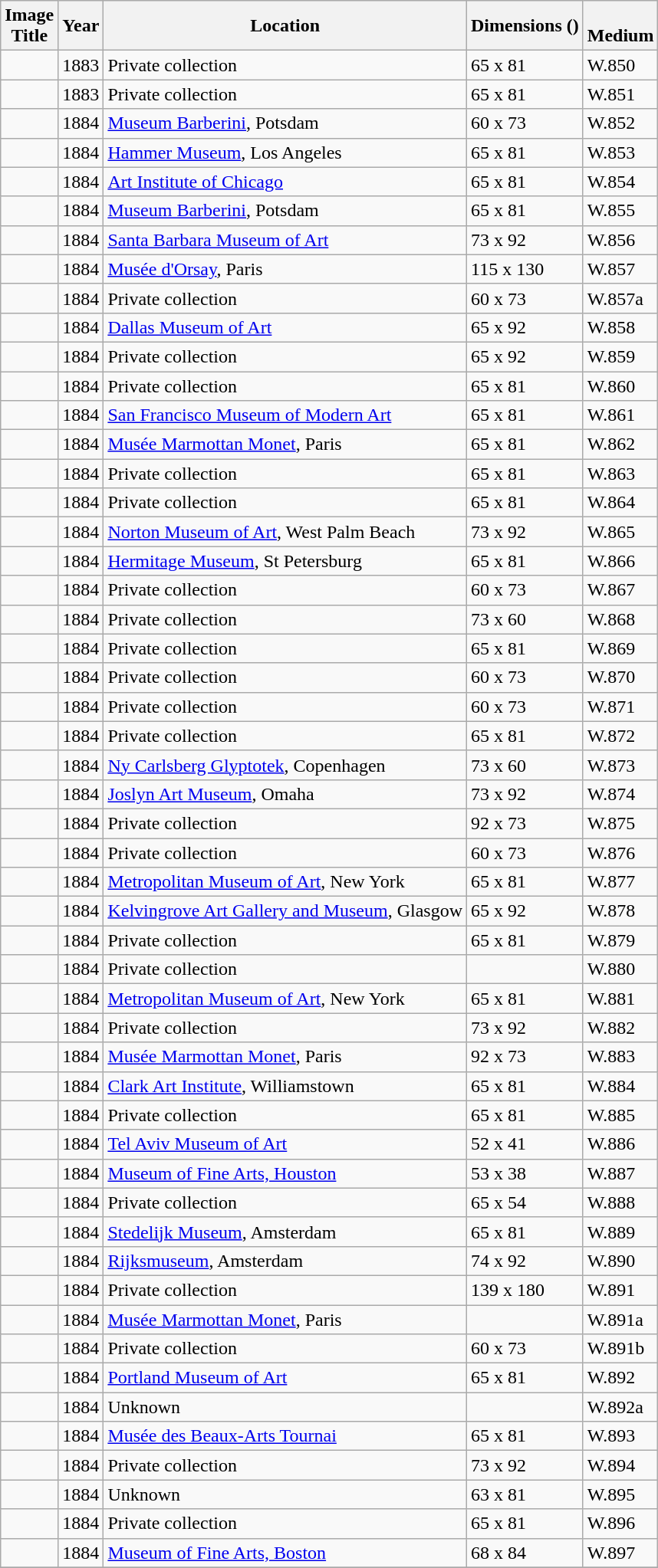<table class="sortable wikitable" style="margin-left:0.5em; text-align:left">
<tr>
<th>Image<br>Title</th>
<th>Year</th>
<th>Location</th>
<th>Dimensions ()</th>
<th><br>Medium</th>
</tr>
<tr>
<td></td>
<td>1883</td>
<td>Private collection</td>
<td>65 x 81</td>
<td>W.850</td>
</tr>
<tr>
<td></td>
<td>1883</td>
<td>Private collection</td>
<td>65 x 81</td>
<td>W.851</td>
</tr>
<tr>
<td></td>
<td>1884</td>
<td><a href='#'>Museum Barberini</a>, Potsdam</td>
<td>60 x 73</td>
<td>W.852</td>
</tr>
<tr>
<td></td>
<td>1884</td>
<td><a href='#'>Hammer Museum</a>, Los Angeles</td>
<td>65 x 81</td>
<td>W.853</td>
</tr>
<tr>
<td></td>
<td>1884</td>
<td><a href='#'>Art Institute of Chicago</a></td>
<td>65 x 81</td>
<td>W.854</td>
</tr>
<tr>
<td></td>
<td>1884</td>
<td><a href='#'>Museum Barberini</a>, Potsdam</td>
<td>65 x 81</td>
<td>W.855</td>
</tr>
<tr>
<td></td>
<td>1884</td>
<td><a href='#'>Santa Barbara Museum of Art</a></td>
<td>73 x 92</td>
<td>W.856</td>
</tr>
<tr>
<td></td>
<td>1884</td>
<td><a href='#'>Musée d'Orsay</a>, Paris</td>
<td>115 x 130</td>
<td>W.857</td>
</tr>
<tr>
<td></td>
<td>1884</td>
<td>Private collection</td>
<td>60 x 73</td>
<td>W.857a</td>
</tr>
<tr>
<td></td>
<td>1884</td>
<td><a href='#'>Dallas Museum of Art</a></td>
<td>65 x 92</td>
<td>W.858</td>
</tr>
<tr>
<td></td>
<td>1884</td>
<td>Private collection</td>
<td>65 x 92</td>
<td>W.859</td>
</tr>
<tr>
<td></td>
<td>1884</td>
<td>Private collection</td>
<td>65 x 81</td>
<td>W.860</td>
</tr>
<tr>
<td></td>
<td>1884</td>
<td><a href='#'>San Francisco Museum of Modern Art</a></td>
<td>65 x 81</td>
<td>W.861</td>
</tr>
<tr>
<td></td>
<td>1884</td>
<td><a href='#'>Musée Marmottan Monet</a>, Paris</td>
<td>65 x 81</td>
<td>W.862</td>
</tr>
<tr>
<td></td>
<td>1884</td>
<td>Private collection</td>
<td>65 x 81</td>
<td>W.863</td>
</tr>
<tr>
<td></td>
<td>1884</td>
<td>Private collection</td>
<td>65 x 81</td>
<td>W.864</td>
</tr>
<tr>
<td></td>
<td>1884</td>
<td><a href='#'>Norton Museum of Art</a>, West Palm Beach</td>
<td>73 x 92</td>
<td>W.865</td>
</tr>
<tr>
<td></td>
<td>1884</td>
<td><a href='#'>Hermitage Museum</a>, St Petersburg</td>
<td>65 x 81</td>
<td>W.866</td>
</tr>
<tr>
<td></td>
<td>1884</td>
<td>Private collection</td>
<td>60 x 73</td>
<td>W.867</td>
</tr>
<tr>
<td></td>
<td>1884</td>
<td>Private collection</td>
<td>73 x 60</td>
<td>W.868</td>
</tr>
<tr>
<td></td>
<td>1884</td>
<td>Private collection</td>
<td>65 x 81</td>
<td>W.869</td>
</tr>
<tr>
<td></td>
<td>1884</td>
<td>Private collection</td>
<td>60 x 73</td>
<td>W.870</td>
</tr>
<tr>
<td></td>
<td>1884</td>
<td>Private collection</td>
<td>60 x 73</td>
<td>W.871</td>
</tr>
<tr>
<td></td>
<td>1884</td>
<td>Private collection</td>
<td>65 x 81</td>
<td>W.872</td>
</tr>
<tr>
<td></td>
<td>1884</td>
<td><a href='#'>Ny Carlsberg Glyptotek</a>, Copenhagen</td>
<td>73 x 60</td>
<td>W.873</td>
</tr>
<tr>
<td></td>
<td>1884</td>
<td><a href='#'>Joslyn Art Museum</a>, Omaha</td>
<td>73 x 92</td>
<td>W.874</td>
</tr>
<tr>
<td></td>
<td>1884</td>
<td>Private collection</td>
<td>92 x 73</td>
<td>W.875</td>
</tr>
<tr>
<td></td>
<td>1884</td>
<td>Private collection</td>
<td>60 x 73</td>
<td>W.876</td>
</tr>
<tr>
<td></td>
<td>1884</td>
<td><a href='#'>Metropolitan Museum of Art</a>, New York</td>
<td>65 x 81</td>
<td>W.877</td>
</tr>
<tr>
<td></td>
<td>1884</td>
<td><a href='#'>Kelvingrove Art Gallery and Museum</a>, Glasgow</td>
<td>65 x 92</td>
<td>W.878</td>
</tr>
<tr>
<td></td>
<td>1884</td>
<td>Private collection</td>
<td>65 x 81</td>
<td>W.879</td>
</tr>
<tr>
<td></td>
<td>1884</td>
<td>Private collection</td>
<td></td>
<td>W.880</td>
</tr>
<tr>
<td></td>
<td>1884</td>
<td><a href='#'>Metropolitan Museum of Art</a>, New York</td>
<td>65 x 81</td>
<td>W.881</td>
</tr>
<tr>
<td></td>
<td>1884</td>
<td>Private collection</td>
<td>73 x 92</td>
<td>W.882</td>
</tr>
<tr>
<td></td>
<td>1884</td>
<td><a href='#'>Musée Marmottan Monet</a>, Paris</td>
<td>92 x 73</td>
<td>W.883</td>
</tr>
<tr>
<td></td>
<td>1884</td>
<td><a href='#'>Clark Art Institute</a>, Williamstown</td>
<td>65 x 81</td>
<td>W.884</td>
</tr>
<tr>
<td></td>
<td>1884</td>
<td>Private collection</td>
<td>65 x 81</td>
<td>W.885</td>
</tr>
<tr>
<td></td>
<td>1884</td>
<td><a href='#'>Tel Aviv Museum of Art</a></td>
<td>52 x 41</td>
<td>W.886</td>
</tr>
<tr>
<td></td>
<td>1884</td>
<td><a href='#'>Museum of Fine Arts, Houston</a></td>
<td>53 x 38</td>
<td>W.887</td>
</tr>
<tr>
<td></td>
<td>1884</td>
<td>Private collection</td>
<td>65 x 54</td>
<td>W.888</td>
</tr>
<tr>
<td></td>
<td>1884</td>
<td><a href='#'>Stedelijk Museum</a>, Amsterdam</td>
<td>65 x 81</td>
<td>W.889</td>
</tr>
<tr>
<td></td>
<td>1884</td>
<td><a href='#'>Rijksmuseum</a>, Amsterdam</td>
<td>74 x 92</td>
<td>W.890</td>
</tr>
<tr>
<td></td>
<td>1884</td>
<td>Private collection</td>
<td>139 x 180</td>
<td>W.891</td>
</tr>
<tr>
<td></td>
<td>1884</td>
<td><a href='#'>Musée Marmottan Monet</a>, Paris</td>
<td></td>
<td>W.891a</td>
</tr>
<tr>
<td></td>
<td>1884</td>
<td>Private collection</td>
<td>60 x 73</td>
<td>W.891b</td>
</tr>
<tr>
<td></td>
<td>1884</td>
<td><a href='#'>Portland Museum of Art</a></td>
<td>65 x 81</td>
<td>W.892</td>
</tr>
<tr>
<td></td>
<td>1884</td>
<td>Unknown</td>
<td></td>
<td>W.892a</td>
</tr>
<tr>
<td></td>
<td>1884</td>
<td><a href='#'>Musée des Beaux-Arts Tournai</a></td>
<td>65 x 81</td>
<td>W.893</td>
</tr>
<tr>
<td></td>
<td>1884</td>
<td>Private collection</td>
<td>73 x 92</td>
<td>W.894</td>
</tr>
<tr>
<td></td>
<td>1884</td>
<td>Unknown</td>
<td>63 x 81</td>
<td>W.895</td>
</tr>
<tr>
<td></td>
<td>1884</td>
<td>Private collection</td>
<td>65 x 81</td>
<td>W.896</td>
</tr>
<tr>
<td></td>
<td>1884</td>
<td><a href='#'>Museum of Fine Arts, Boston</a></td>
<td>68 x 84</td>
<td>W.897</td>
</tr>
<tr>
</tr>
</table>
